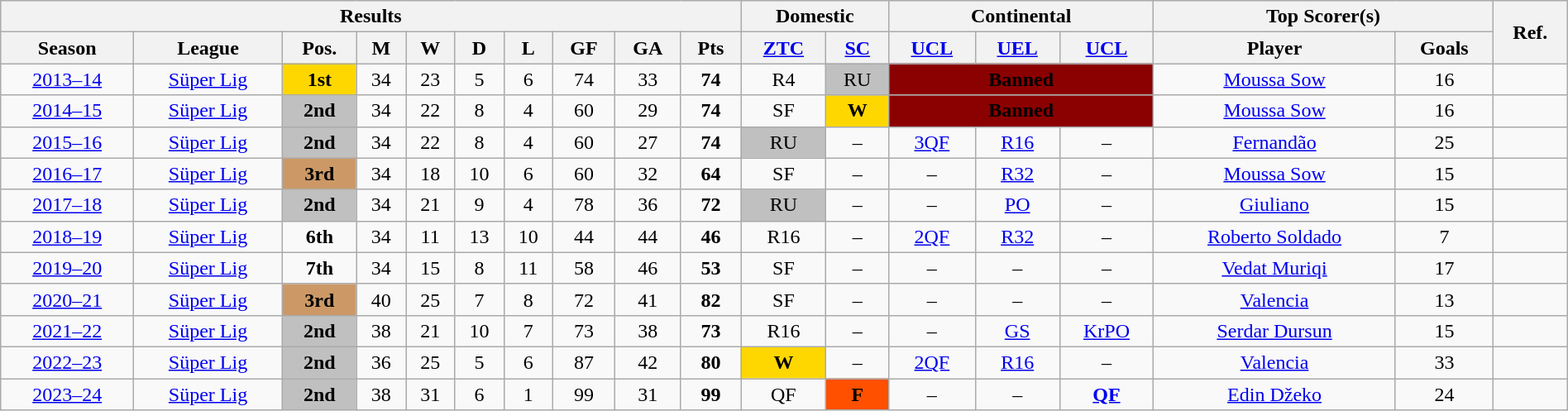<table class="wikitable" style="text-align:center; font-size:100%; width:100%">
<tr>
<th colspan="10">Results</th>
<th colspan="2">Domestic</th>
<th colspan="3">Continental</th>
<th colspan="2">Top Scorer(s)</th>
<th rowspan="2">Ref.</th>
</tr>
<tr bgcolor="#efefef">
<th>Season</th>
<th>League</th>
<th>Pos.</th>
<th>M</th>
<th>W</th>
<th>D</th>
<th>L</th>
<th>GF</th>
<th>GA</th>
<th>Pts</th>
<th><a href='#'>ZTC</a></th>
<th><a href='#'>SC</a></th>
<th><a href='#'>UCL</a></th>
<th><a href='#'>UEL</a></th>
<th><a href='#'>UCL</a></th>
<th>Player</th>
<th>Goals</th>
</tr>
<tr align="center">
<td align="center"><a href='#'>2013–14</a></td>
<td><a href='#'>Süper Lig</a></td>
<td rowspan="1" align="center" bgcolor="gold"><strong>1st</strong></td>
<td align="center">34</td>
<td align="center">23</td>
<td align="center">5</td>
<td align="center">6</td>
<td align="center">74</td>
<td align="center">33</td>
<td align="center"><strong>74</strong></td>
<td align="center">R4</td>
<td align="center" bgcolor="silver">RU</td>
<td colspan="3" bgcolor="#8B0000 "><strong>Banned</strong><s></s></td>
<td><a href='#'>Moussa Sow</a></td>
<td>16</td>
<td></td>
</tr>
<tr>
<td align="center"><a href='#'>2014–15</a></td>
<td><a href='#'>Süper Lig</a></td>
<td rowspan="1" align="center" bgcolor="silver"><strong>2nd</strong></td>
<td align="center">34</td>
<td align="center">22</td>
<td align="center">8</td>
<td align="center">4</td>
<td align="center">60</td>
<td align="center">29</td>
<td align="center"><strong>74</strong></td>
<td align="center">SF</td>
<td align="center" bgcolor="gold"><strong>W</strong></td>
<td colspan="3" bgcolor="#8B0000 "><strong>Banned</strong><s></s></td>
<td><a href='#'>Moussa Sow</a></td>
<td>16</td>
<td></td>
</tr>
<tr>
<td align="center"><a href='#'>2015–16</a></td>
<td><a href='#'>Süper Lig</a></td>
<td rowspan="1" align="center" bgcolor="silver"><strong>2nd</strong></td>
<td align="center">34</td>
<td align="center">22</td>
<td align="center">8</td>
<td align="center">4</td>
<td align="center">60</td>
<td align="center">27</td>
<td align="center"><strong>74</strong></td>
<td align="center" bgcolor="silver">RU</td>
<td rowspan="1">–</td>
<td rowspan="1"><a href='#'>3QF</a></td>
<td><a href='#'>R16</a></td>
<td rowspan="1">–</td>
<td><a href='#'>Fernandão</a></td>
<td>25</td>
<td></td>
</tr>
<tr>
<td align="center"><a href='#'>2016–17</a></td>
<td><a href='#'>Süper Lig</a></td>
<td rowspan="1" bgcolor="cc9966"><strong>3rd</strong></td>
<td align="center">34</td>
<td align="center">18</td>
<td align="center">10</td>
<td align="center">6</td>
<td align="center">60</td>
<td align="center">32</td>
<td align="center"><strong>64</strong></td>
<td align="center">SF</td>
<td rowspan="1">–</td>
<td rowspan="1">–</td>
<td><a href='#'>R32</a></td>
<td rowspan="1">–</td>
<td><a href='#'>Moussa Sow</a></td>
<td>15</td>
<td></td>
</tr>
<tr>
<td align="center"><a href='#'>2017–18</a></td>
<td><a href='#'>Süper Lig</a></td>
<td rowspan="1" align="center" bgcolor="silver"><strong>2nd</strong></td>
<td align="center">34</td>
<td align="center">21</td>
<td align="center">9</td>
<td align="center">4</td>
<td align="center">78</td>
<td align="center">36</td>
<td align="center"><strong>72</strong></td>
<td align="center" bgcolor="silver">RU</td>
<td rowspan="1">–</td>
<td rowspan="1">–</td>
<td><a href='#'>PO</a></td>
<td rowspan="1">–</td>
<td><a href='#'>Giuliano</a></td>
<td>15</td>
<td></td>
</tr>
<tr>
<td align="center"><a href='#'>2018–19</a></td>
<td><a href='#'>Süper Lig</a></td>
<td align="center"><strong>6th</strong></td>
<td align="center">34</td>
<td align="center">11</td>
<td align="center">13</td>
<td align="center">10</td>
<td align="center">44</td>
<td align="center">44</td>
<td align="center"><strong>46</strong></td>
<td align="center">R16</td>
<td rowspan="1">–</td>
<td><a href='#'>2QF</a></td>
<td><a href='#'>R32</a></td>
<td rowspan="1">–</td>
<td><a href='#'>Roberto Soldado</a></td>
<td>7</td>
<td></td>
</tr>
<tr>
<td align="center"><a href='#'>2019–20</a></td>
<td><a href='#'>Süper Lig</a></td>
<td align="center"><strong>7th</strong></td>
<td align="center">34</td>
<td align="center">15</td>
<td align="center">8</td>
<td align="center">11</td>
<td align="center">58</td>
<td align="center">46</td>
<td align="center"><strong>53</strong></td>
<td align="center">SF</td>
<td rowspan="1">–</td>
<td rowspan="1">–</td>
<td rowspan="1">–</td>
<td rowspan="1">–</td>
<td><a href='#'>Vedat Muriqi</a></td>
<td>17</td>
<td></td>
</tr>
<tr>
<td align="center"><a href='#'>2020–21</a></td>
<td><a href='#'>Süper Lig</a></td>
<td rowspan="1" bgcolor="cc9966"><strong>3rd</strong></td>
<td align="center">40</td>
<td align="center">25</td>
<td align="center">7</td>
<td align="center">8</td>
<td align="center">72</td>
<td align="center">41</td>
<td align="center"><strong>82</strong></td>
<td align="center">SF</td>
<td rowspan="1">–</td>
<td rowspan="1">–</td>
<td rowspan="1">–</td>
<td rowspan="1">–</td>
<td><a href='#'>Valencia</a></td>
<td>13</td>
<td></td>
</tr>
<tr>
<td align="center"><a href='#'>2021–22</a></td>
<td><a href='#'>Süper Lig</a></td>
<td rowspan="1" bgcolor="silver"><strong>2nd</strong></td>
<td align="center">38</td>
<td align="center">21</td>
<td align="center">10</td>
<td align="center">7</td>
<td align="center">73</td>
<td align="center">38</td>
<td align="center"><strong>73</strong></td>
<td align="center">R16</td>
<td rowspan="1">–</td>
<td rowspan="1">–</td>
<td><a href='#'>GS</a></td>
<td><a href='#'>KrPO</a></td>
<td><a href='#'>Serdar Dursun</a></td>
<td>15</td>
<td></td>
</tr>
<tr>
<td align="center"><a href='#'>2022–23</a></td>
<td><a href='#'>Süper Lig</a></td>
<td rowspan="1" bgcolor="silver"><strong>2nd</strong></td>
<td align="center">36</td>
<td align="center">25</td>
<td align="center">5</td>
<td align="center">6</td>
<td align="center">87</td>
<td align="center">42</td>
<td align="center"><strong>80</strong></td>
<td align="center" bgcolor="gold"><strong>W</strong></td>
<td rowspan="1">–</td>
<td><a href='#'>2QF</a></td>
<td><a href='#'>R16</a></td>
<td rowspan="1">–</td>
<td><a href='#'>Valencia</a></td>
<td>33</td>
<td></td>
</tr>
<tr>
<td align="center"><a href='#'>2023–24</a></td>
<td><a href='#'>Süper Lig</a></td>
<td rowspan="1" bgcolor="silver"><strong>2nd</strong></td>
<td align="center">38</td>
<td align="center">31</td>
<td align="center">6</td>
<td align="center">1</td>
<td align="center">99</td>
<td align="center">31</td>
<td align="center"><strong>99</strong></td>
<td align="center">QF</td>
<td rowspan="1" bgcolor=#FFA500"><strong>F</strong><s></s></td>
<td rowspan="1">–</td>
<td rowspan="1">–</td>
<td><a href='#'><strong>QF</strong></a></td>
<td><a href='#'>Edin Džeko</a></td>
<td>24</td>
<td></td>
</tr>
</table>
